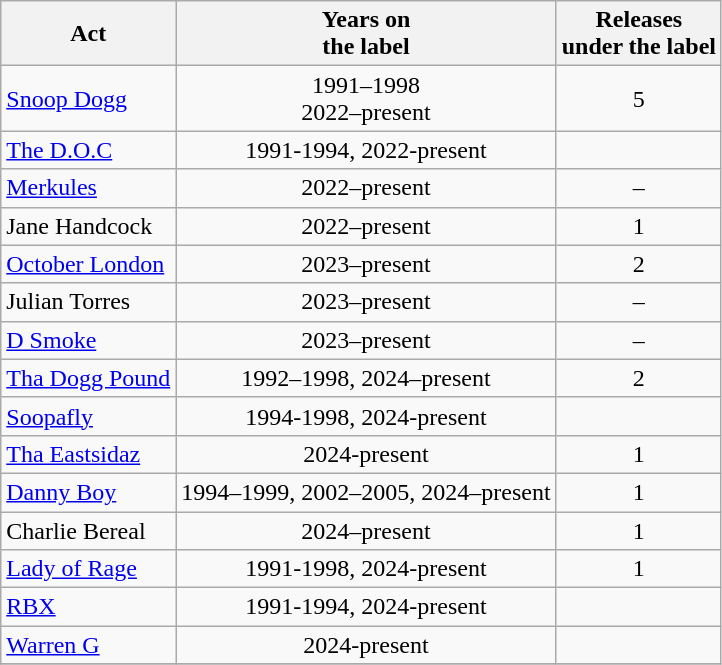<table class="wikitable">
<tr>
<th>Act</th>
<th>Years on<br>the label</th>
<th>Releases<br>under the label</th>
</tr>
<tr>
<td><a href='#'>Snoop Dogg</a></td>
<td style="text-align:center;">1991–1998<br>2022–present</td>
<td style="text-align:center;">5</td>
</tr>
<tr>
<td><a href='#'>The D.O.C</a></td>
<td style="text-align:center;">1991-1994, 2022-present</td>
<td style="text-align:center;"></td>
</tr>
<tr>
<td><a href='#'>Merkules</a></td>
<td style="text-align:center;">2022–present</td>
<td style="text-align:center;">–</td>
</tr>
<tr>
<td>Jane Handcock</td>
<td style="text-align:center;">2022–present</td>
<td style="text-align:center;">1</td>
</tr>
<tr>
<td><a href='#'>October London</a></td>
<td style="text-align:center;">2023–present</td>
<td style="text-align:center;">2</td>
</tr>
<tr>
<td>Julian Torres</td>
<td style="text-align:center;">2023–present</td>
<td style="text-align:center;">–</td>
</tr>
<tr>
<td><a href='#'>D Smoke</a></td>
<td style="text-align:center;">2023–present</td>
<td style="text-align:center;">–</td>
</tr>
<tr>
<td><a href='#'>Tha Dogg Pound</a></td>
<td style="text-align:center;">1992–1998, 2024–present</td>
<td style="text-align:center;">2</td>
</tr>
<tr>
<td><a href='#'>Soopafly</a></td>
<td style="text-align:center;">1994-1998, 2024-present</td>
<td style="text-align:center;"></td>
</tr>
<tr>
<td><a href='#'>Tha Eastsidaz</a></td>
<td style="text-align:center;">2024-present</td>
<td style="text-align:center;">1</td>
</tr>
<tr>
<td><a href='#'>Danny Boy</a></td>
<td style="text-align:center;">1994–1999, 2002–2005, 2024–present</td>
<td style="text-align:center;">1</td>
</tr>
<tr>
<td>Charlie Bereal</td>
<td style="text-align:center;">2024–present</td>
<td style="text-align:center;">1</td>
</tr>
<tr>
<td><a href='#'>Lady of Rage</a></td>
<td style="text-align:center;">1991-1998, 2024-present</td>
<td style="text-align:center;">1</td>
</tr>
<tr>
<td><a href='#'>RBX</a></td>
<td style="text-align:center;">1991-1994, 2024-present</td>
<td style="text-align:center;"></td>
</tr>
<tr>
<td><a href='#'>Warren G</a></td>
<td style="text-align:center;">2024-present</td>
<td style="text-align:center;"></td>
</tr>
<tr>
</tr>
</table>
